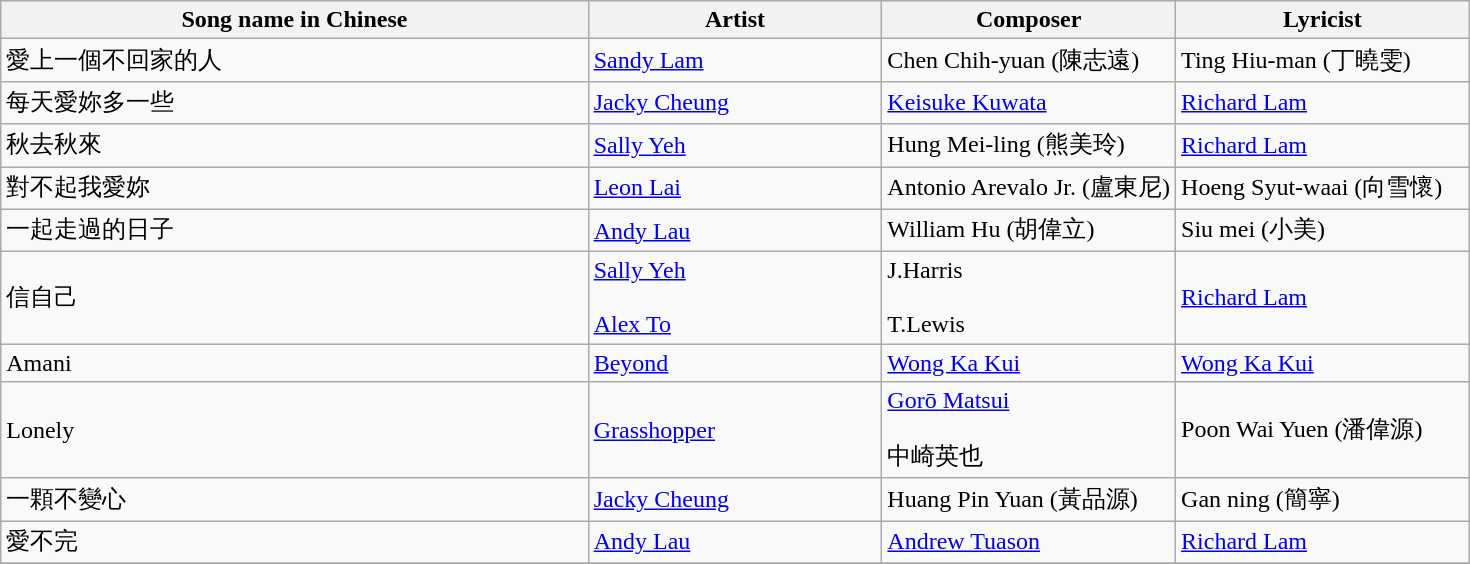<table class="wikitable">
<tr>
<th width=40%>Song name in Chinese</th>
<th width=20%>Artist</th>
<th width=20%>Composer</th>
<th width=20%>Lyricist</th>
</tr>
<tr>
<td>愛上一個不回家的人</td>
<td><a href='#'>Sandy Lam</a></td>
<td>Chen Chih-yuan (陳志遠)</td>
<td>Ting Hiu-man (丁曉雯)</td>
</tr>
<tr>
<td>每天愛妳多一些</td>
<td><a href='#'>Jacky Cheung</a></td>
<td><a href='#'>Keisuke Kuwata</a></td>
<td><a href='#'>Richard Lam</a></td>
</tr>
<tr>
<td>秋去秋來</td>
<td><a href='#'>Sally Yeh</a></td>
<td>Hung Mei-ling (熊美玲)</td>
<td><a href='#'>Richard Lam</a></td>
</tr>
<tr>
<td>對不起我愛妳</td>
<td><a href='#'>Leon Lai</a></td>
<td>Antonio Arevalo Jr. (盧東尼)</td>
<td>Hoeng Syut-waai (向雪懷)</td>
</tr>
<tr>
<td>一起走過的日子</td>
<td><a href='#'>Andy Lau</a></td>
<td>William Hu (胡偉立)</td>
<td>Siu mei (小美)</td>
</tr>
<tr>
<td>信自己</td>
<td><a href='#'>Sally Yeh</a><br><br><a href='#'>Alex To</a></td>
<td>J.Harris<br><br>T.Lewis</td>
<td><a href='#'>Richard Lam</a></td>
</tr>
<tr>
<td>Amani</td>
<td><a href='#'>Beyond</a></td>
<td><a href='#'>Wong Ka Kui</a></td>
<td><a href='#'>Wong Ka Kui</a></td>
</tr>
<tr>
<td>Lonely</td>
<td><a href='#'>Grasshopper</a></td>
<td><a href='#'>Gorō Matsui</a><br><br>中崎英也</td>
<td>Poon Wai Yuen (潘偉源)</td>
</tr>
<tr>
<td>一顆不變心</td>
<td><a href='#'>Jacky Cheung</a></td>
<td>Huang Pin Yuan (黃品源)</td>
<td>Gan ning (簡寧)</td>
</tr>
<tr>
<td>愛不完</td>
<td><a href='#'>Andy Lau</a></td>
<td><a href='#'>Andrew Tuason</a></td>
<td><a href='#'>Richard Lam</a></td>
</tr>
<tr>
</tr>
</table>
